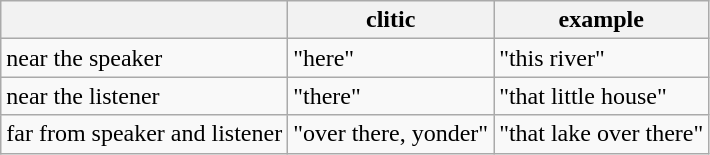<table class="wikitable">
<tr>
<th></th>
<th>clitic</th>
<th>example</th>
</tr>
<tr>
<td>near the speaker</td>
<td> "here"</td>
<td> "this river"</td>
</tr>
<tr>
<td>near the listener</td>
<td> "there"</td>
<td> "that little house"</td>
</tr>
<tr>
<td>far from speaker and listener</td>
<td> "over there, yonder"</td>
<td> "that lake over there"</td>
</tr>
</table>
